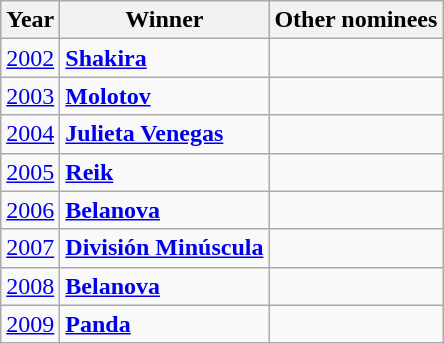<table class="wikitable">
<tr>
<th>Year</th>
<th>Winner</th>
<th>Other nominees</th>
</tr>
<tr>
<td><a href='#'>2002</a></td>
<td><strong><a href='#'>Shakira</a></strong></td>
<td></td>
</tr>
<tr>
<td><a href='#'>2003</a></td>
<td><strong><a href='#'>Molotov</a></strong></td>
<td></td>
</tr>
<tr>
<td><a href='#'>2004</a></td>
<td><strong><a href='#'>Julieta Venegas</a></strong></td>
<td></td>
</tr>
<tr>
<td><a href='#'>2005</a></td>
<td><strong><a href='#'>Reik</a></strong></td>
<td></td>
</tr>
<tr>
<td><a href='#'>2006</a></td>
<td><strong><a href='#'>Belanova</a></strong></td>
<td></td>
</tr>
<tr>
<td><a href='#'>2007</a></td>
<td><strong><a href='#'>División Minúscula</a></strong></td>
<td></td>
</tr>
<tr>
<td><a href='#'>2008</a></td>
<td><strong><a href='#'>Belanova</a></strong></td>
<td></td>
</tr>
<tr>
<td><a href='#'>2009</a></td>
<td><strong><a href='#'>Panda</a></strong></td>
<td></td>
</tr>
</table>
